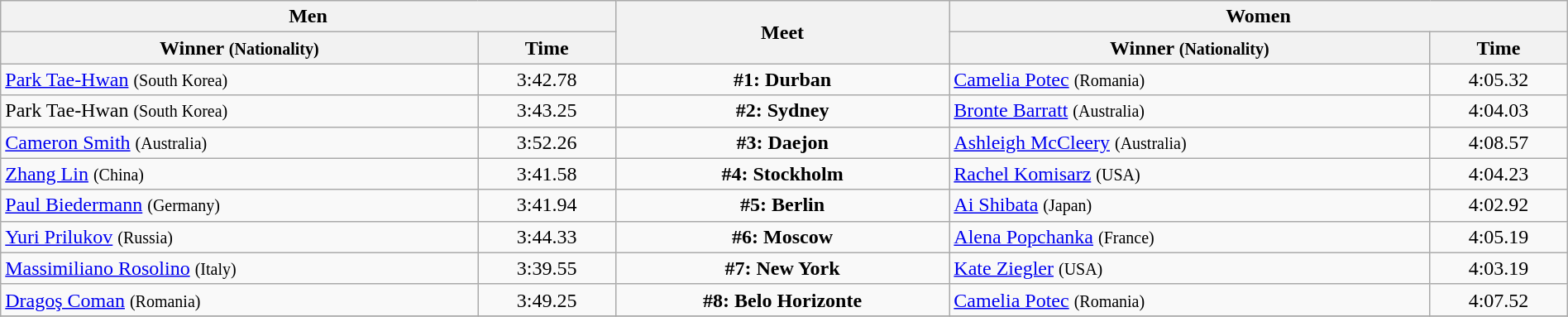<table class=wikitable width=100%>
<tr>
<th colspan="2">Men</th>
<th rowspan="2">Meet</th>
<th colspan="2">Women</th>
</tr>
<tr>
<th>Winner <small>(Nationality)</small></th>
<th>Time</th>
<th>Winner <small>(Nationality)</small></th>
<th>Time</th>
</tr>
<tr>
<td> <a href='#'>Park Tae-Hwan</a> <small>(South Korea)</small></td>
<td align=center>3:42.78</td>
<td align=center><strong>#1: Durban</strong></td>
<td> <a href='#'>Camelia Potec</a> <small>(Romania)</small></td>
<td align=center>4:05.32</td>
</tr>
<tr>
<td> Park Tae-Hwan <small>(South Korea)</small></td>
<td align=center>3:43.25</td>
<td align=center><strong>#2: Sydney</strong></td>
<td> <a href='#'>Bronte Barratt</a> <small>(Australia)</small></td>
<td align=center>4:04.03</td>
</tr>
<tr>
<td> <a href='#'>Cameron Smith</a> <small>(Australia)</small></td>
<td align=center>3:52.26</td>
<td align=center><strong>#3: Daejon</strong></td>
<td> <a href='#'>Ashleigh McCleery</a> <small>(Australia)</small></td>
<td align=center>4:08.57</td>
</tr>
<tr>
<td> <a href='#'>Zhang Lin</a> <small>(China)</small></td>
<td align=center>3:41.58</td>
<td align=center><strong>#4: Stockholm</strong></td>
<td> <a href='#'>Rachel Komisarz</a> <small>(USA)</small></td>
<td align=center>4:04.23</td>
</tr>
<tr>
<td> <a href='#'>Paul Biedermann</a> <small>(Germany)</small></td>
<td align=center>3:41.94</td>
<td align=center><strong>#5: Berlin</strong></td>
<td> <a href='#'>Ai Shibata</a> <small>(Japan)</small></td>
<td align=center>4:02.92</td>
</tr>
<tr>
<td> <a href='#'>Yuri Prilukov</a> <small>(Russia)</small></td>
<td align=center>3:44.33</td>
<td align=center><strong>#6: Moscow</strong></td>
<td> <a href='#'>Alena Popchanka</a> <small>(France)</small></td>
<td align=center>4:05.19</td>
</tr>
<tr>
<td> <a href='#'>Massimiliano Rosolino</a> <small>(Italy)</small></td>
<td align=center>3:39.55</td>
<td align=center><strong>#7: New York</strong></td>
<td> <a href='#'>Kate Ziegler</a> <small>(USA)</small></td>
<td align=center>4:03.19</td>
</tr>
<tr>
<td> <a href='#'>Dragoş Coman</a> <small>(Romania)</small></td>
<td align=center>3:49.25</td>
<td align=center><strong>#8: Belo Horizonte</strong></td>
<td> <a href='#'>Camelia Potec</a> <small>(Romania)</small></td>
<td align=center>4:07.52</td>
</tr>
<tr>
</tr>
</table>
